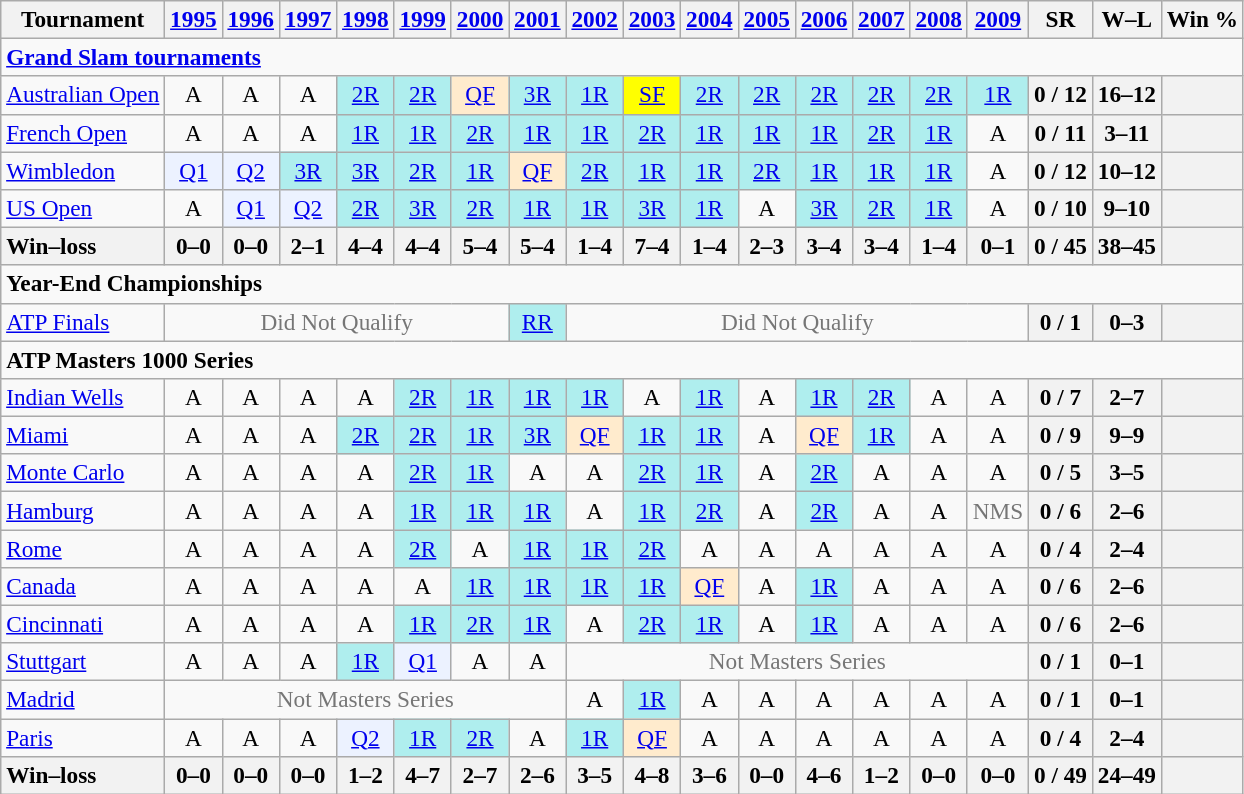<table class=wikitable style=text-align:center;font-size:97%>
<tr>
<th>Tournament</th>
<th><a href='#'>1995</a></th>
<th><a href='#'>1996</a></th>
<th><a href='#'>1997</a></th>
<th><a href='#'>1998</a></th>
<th><a href='#'>1999</a></th>
<th><a href='#'>2000</a></th>
<th><a href='#'>2001</a></th>
<th><a href='#'>2002</a></th>
<th><a href='#'>2003</a></th>
<th><a href='#'>2004</a></th>
<th><a href='#'>2005</a></th>
<th><a href='#'>2006</a></th>
<th><a href='#'>2007</a></th>
<th><a href='#'>2008</a></th>
<th><a href='#'>2009</a></th>
<th>SR</th>
<th>W–L</th>
<th>Win %</th>
</tr>
<tr>
<td colspan=23 align=left><strong><a href='#'>Grand Slam tournaments</a></strong></td>
</tr>
<tr>
<td align=left><a href='#'>Australian Open</a></td>
<td>A</td>
<td>A</td>
<td>A</td>
<td bgcolor=afeeee><a href='#'>2R</a></td>
<td bgcolor=afeeee><a href='#'>2R</a></td>
<td bgcolor=ffebcd><a href='#'>QF</a></td>
<td bgcolor=afeeee><a href='#'>3R</a></td>
<td bgcolor=afeeee><a href='#'>1R</a></td>
<td bgcolor=yellow><a href='#'>SF</a></td>
<td bgcolor=afeeee><a href='#'>2R</a></td>
<td bgcolor=afeeee><a href='#'>2R</a></td>
<td bgcolor=afeeee><a href='#'>2R</a></td>
<td bgcolor=afeeee><a href='#'>2R</a></td>
<td bgcolor=afeeee><a href='#'>2R</a></td>
<td bgcolor=afeeee><a href='#'>1R</a></td>
<th>0 / 12</th>
<th>16–12</th>
<th></th>
</tr>
<tr>
<td align=left><a href='#'>French Open</a></td>
<td>A</td>
<td>A</td>
<td>A</td>
<td bgcolor=afeeee><a href='#'>1R</a></td>
<td bgcolor=afeeee><a href='#'>1R</a></td>
<td bgcolor=afeeee><a href='#'>2R</a></td>
<td bgcolor=afeeee><a href='#'>1R</a></td>
<td bgcolor=afeeee><a href='#'>1R</a></td>
<td bgcolor=afeeee><a href='#'>2R</a></td>
<td bgcolor=afeeee><a href='#'>1R</a></td>
<td bgcolor=afeeee><a href='#'>1R</a></td>
<td bgcolor=afeeee><a href='#'>1R</a></td>
<td bgcolor=afeeee><a href='#'>2R</a></td>
<td bgcolor=afeeee><a href='#'>1R</a></td>
<td>A</td>
<th>0 / 11</th>
<th>3–11</th>
<th></th>
</tr>
<tr>
<td align=left><a href='#'>Wimbledon</a></td>
<td bgcolor=ecf2ff><a href='#'>Q1</a></td>
<td bgcolor=ecf2ff><a href='#'>Q2</a></td>
<td bgcolor=afeeee><a href='#'>3R</a></td>
<td bgcolor=afeeee><a href='#'>3R</a></td>
<td bgcolor=afeeee><a href='#'>2R</a></td>
<td bgcolor=afeeee><a href='#'>1R</a></td>
<td bgcolor=ffebcd><a href='#'>QF</a></td>
<td bgcolor=afeeee><a href='#'>2R</a></td>
<td bgcolor=afeeee><a href='#'>1R</a></td>
<td bgcolor=afeeee><a href='#'>1R</a></td>
<td bgcolor=afeeee><a href='#'>2R</a></td>
<td bgcolor=afeeee><a href='#'>1R</a></td>
<td bgcolor=afeeee><a href='#'>1R</a></td>
<td bgcolor=afeeee><a href='#'>1R</a></td>
<td>A</td>
<th>0 / 12</th>
<th>10–12</th>
<th></th>
</tr>
<tr>
<td align=left><a href='#'>US Open</a></td>
<td>A</td>
<td bgcolor=ecf2ff><a href='#'>Q1</a></td>
<td bgcolor=ecf2ff><a href='#'>Q2</a></td>
<td bgcolor=afeeee><a href='#'>2R</a></td>
<td bgcolor=afeeee><a href='#'>3R</a></td>
<td bgcolor=afeeee><a href='#'>2R</a></td>
<td bgcolor=afeeee><a href='#'>1R</a></td>
<td bgcolor=afeeee><a href='#'>1R</a></td>
<td bgcolor=afeeee><a href='#'>3R</a></td>
<td bgcolor=afeeee><a href='#'>1R</a></td>
<td>A</td>
<td bgcolor=afeeee><a href='#'>3R</a></td>
<td bgcolor=afeeee><a href='#'>2R</a></td>
<td bgcolor=afeeee><a href='#'>1R</a></td>
<td>A</td>
<th>0 / 10</th>
<th>9–10</th>
<th></th>
</tr>
<tr>
<th style=text-align:left>Win–loss</th>
<th>0–0</th>
<th>0–0</th>
<th>2–1</th>
<th>4–4</th>
<th>4–4</th>
<th>5–4</th>
<th>5–4</th>
<th>1–4</th>
<th>7–4</th>
<th>1–4</th>
<th>2–3</th>
<th>3–4</th>
<th>3–4</th>
<th>1–4</th>
<th>0–1</th>
<th>0 / 45</th>
<th>38–45</th>
<th></th>
</tr>
<tr>
<td colspan=23 align=left><strong>Year-End Championships</strong></td>
</tr>
<tr>
<td align=left><a href='#'>ATP Finals</a></td>
<td colspan=6 style=color:#767676>Did Not Qualify</td>
<td bgcolor=afeeee><a href='#'>RR</a></td>
<td colspan=8 style=color:#767676>Did Not Qualify</td>
<th>0 / 1</th>
<th>0–3</th>
<th></th>
</tr>
<tr>
<td colspan=23 align=left><strong>ATP Masters 1000 Series</strong></td>
</tr>
<tr>
<td align=left><a href='#'>Indian Wells</a></td>
<td>A</td>
<td>A</td>
<td>A</td>
<td>A</td>
<td bgcolor=afeeee><a href='#'>2R</a></td>
<td bgcolor=afeeee><a href='#'>1R</a></td>
<td bgcolor=afeeee><a href='#'>1R</a></td>
<td bgcolor=afeeee><a href='#'>1R</a></td>
<td>A</td>
<td bgcolor=afeeee><a href='#'>1R</a></td>
<td>A</td>
<td bgcolor=afeeee><a href='#'>1R</a></td>
<td bgcolor=afeeee><a href='#'>2R</a></td>
<td>A</td>
<td>A</td>
<th>0 / 7</th>
<th>2–7</th>
<th></th>
</tr>
<tr>
<td align=left><a href='#'>Miami</a></td>
<td>A</td>
<td>A</td>
<td>A</td>
<td bgcolor=afeeee><a href='#'>2R</a></td>
<td bgcolor=afeeee><a href='#'>2R</a></td>
<td bgcolor=afeeee><a href='#'>1R</a></td>
<td bgcolor=afeeee><a href='#'>3R</a></td>
<td bgcolor=ffebcd><a href='#'>QF</a></td>
<td bgcolor=afeeee><a href='#'>1R</a></td>
<td bgcolor=afeeee><a href='#'>1R</a></td>
<td>A</td>
<td bgcolor=ffebcd><a href='#'>QF</a></td>
<td bgcolor=afeeee><a href='#'>1R</a></td>
<td>A</td>
<td>A</td>
<th>0 / 9</th>
<th>9–9</th>
<th></th>
</tr>
<tr>
<td align=left><a href='#'>Monte Carlo</a></td>
<td>A</td>
<td>A</td>
<td>A</td>
<td>A</td>
<td bgcolor=afeeee><a href='#'>2R</a></td>
<td bgcolor=afeeee><a href='#'>1R</a></td>
<td>A</td>
<td>A</td>
<td bgcolor=afeeee><a href='#'>2R</a></td>
<td bgcolor=afeeee><a href='#'>1R</a></td>
<td>A</td>
<td bgcolor=afeeee><a href='#'>2R</a></td>
<td>A</td>
<td>A</td>
<td>A</td>
<th>0 / 5</th>
<th>3–5</th>
<th></th>
</tr>
<tr>
<td align=left><a href='#'>Hamburg</a></td>
<td>A</td>
<td>A</td>
<td>A</td>
<td>A</td>
<td bgcolor=afeeee><a href='#'>1R</a></td>
<td bgcolor=afeeee><a href='#'>1R</a></td>
<td bgcolor=afeeee><a href='#'>1R</a></td>
<td>A</td>
<td bgcolor=afeeee><a href='#'>1R</a></td>
<td bgcolor=afeeee><a href='#'>2R</a></td>
<td>A</td>
<td bgcolor=afeeee><a href='#'>2R</a></td>
<td>A</td>
<td>A</td>
<td colspan=1 style=color:#767676>NMS</td>
<th>0 / 6</th>
<th>2–6</th>
<th></th>
</tr>
<tr>
<td align=left><a href='#'>Rome</a></td>
<td>A</td>
<td>A</td>
<td>A</td>
<td>A</td>
<td bgcolor=afeeee><a href='#'>2R</a></td>
<td>A</td>
<td bgcolor=afeeee><a href='#'>1R</a></td>
<td bgcolor=afeeee><a href='#'>1R</a></td>
<td bgcolor=afeeee><a href='#'>2R</a></td>
<td>A</td>
<td>A</td>
<td>A</td>
<td>A</td>
<td>A</td>
<td>A</td>
<th>0 / 4</th>
<th>2–4</th>
<th></th>
</tr>
<tr>
<td align=left><a href='#'>Canada</a></td>
<td>A</td>
<td>A</td>
<td>A</td>
<td>A</td>
<td>A</td>
<td bgcolor=afeeee><a href='#'>1R</a></td>
<td bgcolor=afeeee><a href='#'>1R</a></td>
<td bgcolor=afeeee><a href='#'>1R</a></td>
<td bgcolor=afeeee><a href='#'>1R</a></td>
<td bgcolor=ffebcd><a href='#'>QF</a></td>
<td>A</td>
<td bgcolor=afeeee><a href='#'>1R</a></td>
<td>A</td>
<td>A</td>
<td>A</td>
<th>0 / 6</th>
<th>2–6</th>
<th></th>
</tr>
<tr>
<td align=left><a href='#'>Cincinnati</a></td>
<td>A</td>
<td>A</td>
<td>A</td>
<td>A</td>
<td bgcolor=afeeee><a href='#'>1R</a></td>
<td bgcolor=afeeee><a href='#'>2R</a></td>
<td bgcolor=afeeee><a href='#'>1R</a></td>
<td>A</td>
<td bgcolor=afeeee><a href='#'>2R</a></td>
<td bgcolor=afeeee><a href='#'>1R</a></td>
<td>A</td>
<td bgcolor=afeeee><a href='#'>1R</a></td>
<td>A</td>
<td>A</td>
<td>A</td>
<th>0 / 6</th>
<th>2–6</th>
<th></th>
</tr>
<tr>
<td align=left><a href='#'>Stuttgart</a></td>
<td>A</td>
<td>A</td>
<td>A</td>
<td bgcolor=afeeee><a href='#'>1R</a></td>
<td bgcolor=ecf2ff><a href='#'>Q1</a></td>
<td>A</td>
<td>A</td>
<td colspan=8 style=color:#767676>Not Masters Series</td>
<th>0 / 1</th>
<th>0–1</th>
<th></th>
</tr>
<tr>
<td align=left><a href='#'>Madrid</a></td>
<td colspan=7 style=color:#767676>Not Masters Series</td>
<td>A</td>
<td bgcolor=afeeee><a href='#'>1R</a></td>
<td>A</td>
<td>A</td>
<td>A</td>
<td>A</td>
<td>A</td>
<td>A</td>
<th>0 / 1</th>
<th>0–1</th>
<th></th>
</tr>
<tr>
<td align=left><a href='#'>Paris</a></td>
<td>A</td>
<td>A</td>
<td>A</td>
<td bgcolor=ecf2ff><a href='#'>Q2</a></td>
<td bgcolor=afeeee><a href='#'>1R</a></td>
<td bgcolor=afeeee><a href='#'>2R</a></td>
<td>A</td>
<td bgcolor=afeeee><a href='#'>1R</a></td>
<td bgcolor=ffebcd><a href='#'>QF</a></td>
<td>A</td>
<td>A</td>
<td>A</td>
<td>A</td>
<td>A</td>
<td>A</td>
<th>0 / 4</th>
<th>2–4</th>
<th></th>
</tr>
<tr>
<th style=text-align:left>Win–loss</th>
<th>0–0</th>
<th>0–0</th>
<th>0–0</th>
<th>1–2</th>
<th>4–7</th>
<th>2–7</th>
<th>2–6</th>
<th>3–5</th>
<th>4–8</th>
<th>3–6</th>
<th>0–0</th>
<th>4–6</th>
<th>1–2</th>
<th>0–0</th>
<th>0–0</th>
<th>0 / 49</th>
<th>24–49</th>
<th></th>
</tr>
</table>
